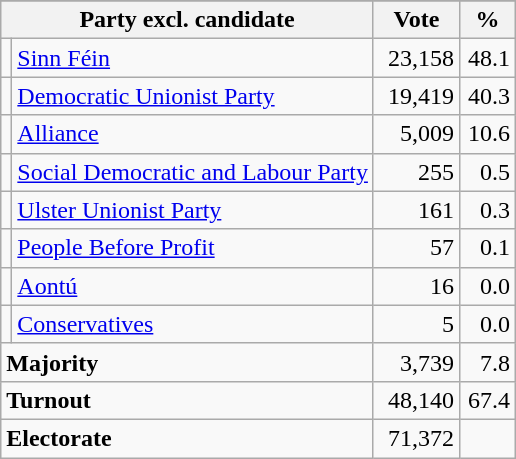<table class="wikitable">
<tr>
</tr>
<tr>
<th bgcolor="#DDDDFF" width="130px" colspan="2">Party excl. candidate</th>
<th bgcolor="#DDDDFF" width="50px">Vote</th>
<th bgcolor="#DDDDFF" width="30px">%</th>
</tr>
<tr>
<td></td>
<td><a href='#'>Sinn Féin</a></td>
<td align=right>23,158</td>
<td align=right>48.1</td>
</tr>
<tr>
<td></td>
<td><a href='#'>Democratic Unionist Party</a></td>
<td align=right>19,419</td>
<td align=right>40.3</td>
</tr>
<tr>
<td></td>
<td><a href='#'>Alliance</a></td>
<td align=right>5,009</td>
<td align=right>10.6</td>
</tr>
<tr>
<td></td>
<td><a href='#'>Social Democratic and Labour Party</a></td>
<td align=right>255</td>
<td align=right>0.5</td>
</tr>
<tr>
<td></td>
<td><a href='#'>Ulster Unionist Party</a></td>
<td align=right>161</td>
<td align=right>0.3</td>
</tr>
<tr>
<td></td>
<td><a href='#'>People Before Profit</a></td>
<td align=right>57</td>
<td align=right>0.1</td>
</tr>
<tr>
<td></td>
<td><a href='#'>Aontú</a></td>
<td align=right>16</td>
<td align=right>0.0</td>
</tr>
<tr>
<td></td>
<td><a href='#'>Conservatives</a></td>
<td align=right>5</td>
<td align=right>0.0</td>
</tr>
<tr>
<td colspan="2"><strong>Majority</strong></td>
<td align=right>3,739</td>
<td align=right>7.8</td>
</tr>
<tr>
<td colspan="2"><strong>Turnout</strong></td>
<td align=right>48,140</td>
<td align=right>67.4</td>
</tr>
<tr>
<td colspan="2"><strong>Electorate</strong></td>
<td align=right>71,372</td>
<td></td>
</tr>
</table>
